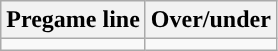<table class="wikitable">
<tr align="center">
<th>Pregame line</th>
<th>Over/under</th>
</tr>
<tr align="center">
<td></td>
<td></td>
</tr>
</table>
